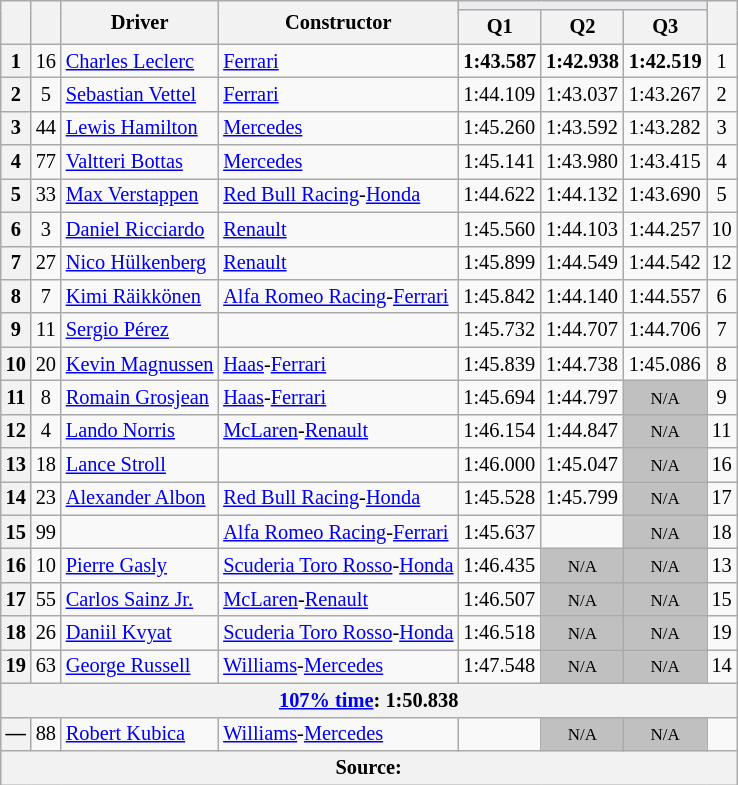<table class="wikitable sortable" style="font-size:85%">
<tr>
<th rowspan="2"></th>
<th rowspan="2"></th>
<th rowspan="2">Driver</th>
<th rowspan="2">Constructor</th>
<th colspan="3" style="background:#eaecf0; text-align:center;"></th>
<th rowspan="2"></th>
</tr>
<tr>
<th>Q1</th>
<th>Q2</th>
<th>Q3</th>
</tr>
<tr>
<th>1</th>
<td align="center">16</td>
<td data-sort-value="LEC"> <a href='#'>Charles Leclerc</a></td>
<td><a href='#'>Ferrari</a></td>
<td><strong>1:43.587</strong></td>
<td><strong>1:42.938</strong></td>
<td><strong>1:42.519</strong></td>
<td align="center">1</td>
</tr>
<tr>
<th>2</th>
<td align="center">5</td>
<td data-sort-value="VET"> <a href='#'>Sebastian Vettel</a></td>
<td><a href='#'>Ferrari</a></td>
<td>1:44.109</td>
<td>1:43.037</td>
<td>1:43.267</td>
<td align="center">2</td>
</tr>
<tr>
<th>3</th>
<td align="center">44</td>
<td data-sort-value="HAM"> <a href='#'>Lewis Hamilton</a></td>
<td><a href='#'>Mercedes</a></td>
<td>1:45.260</td>
<td>1:43.592</td>
<td>1:43.282</td>
<td align="center">3</td>
</tr>
<tr>
<th>4</th>
<td align="center">77</td>
<td data-sort-value="BOT"> <a href='#'>Valtteri Bottas</a></td>
<td><a href='#'>Mercedes</a></td>
<td>1:45.141</td>
<td>1:43.980</td>
<td>1:43.415</td>
<td align="center">4</td>
</tr>
<tr>
<th>5</th>
<td align="center">33</td>
<td data-sort-value="VER"> <a href='#'>Max Verstappen</a></td>
<td><a href='#'>Red Bull Racing</a>-<a href='#'>Honda</a></td>
<td>1:44.622</td>
<td>1:44.132</td>
<td>1:43.690</td>
<td align="center">5</td>
</tr>
<tr>
<th>6</th>
<td align="center">3</td>
<td data-sort-value="RIC"> <a href='#'>Daniel Ricciardo</a></td>
<td><a href='#'>Renault</a></td>
<td>1:45.560</td>
<td>1:44.103</td>
<td>1:44.257</td>
<td align="center">10</td>
</tr>
<tr>
<th>7</th>
<td align="center">27</td>
<td data-sort-value="HUL"> <a href='#'>Nico Hülkenberg</a></td>
<td><a href='#'>Renault</a></td>
<td>1:45.899</td>
<td>1:44.549</td>
<td>1:44.542</td>
<td align="center">12</td>
</tr>
<tr>
<th>8</th>
<td align="center">7</td>
<td data-sort-value="RAI"> <a href='#'>Kimi Räikkönen</a></td>
<td><a href='#'>Alfa Romeo Racing</a>-<a href='#'>Ferrari</a></td>
<td>1:45.842</td>
<td>1:44.140</td>
<td>1:44.557</td>
<td align="center">6</td>
</tr>
<tr>
<th>9</th>
<td align="center">11</td>
<td data-sort-value="PER"> <a href='#'>Sergio Pérez</a></td>
<td></td>
<td>1:45.732</td>
<td>1:44.707</td>
<td>1:44.706</td>
<td align="center">7</td>
</tr>
<tr>
<th>10</th>
<td align="center">20</td>
<td data-sort-value="MAG"> <a href='#'>Kevin Magnussen</a></td>
<td><a href='#'>Haas</a>-<a href='#'>Ferrari</a></td>
<td>1:45.839</td>
<td>1:44.738</td>
<td>1:45.086</td>
<td align="center">8</td>
</tr>
<tr>
<th>11</th>
<td align="center">8</td>
<td data-sort-value="GRO"> <a href='#'>Romain Grosjean</a></td>
<td><a href='#'>Haas</a>-<a href='#'>Ferrari</a></td>
<td>1:45.694</td>
<td>1:44.797</td>
<td style="background: silver" align="center" data-sort-value="21"><small>N/A</small></td>
<td align="center">9</td>
</tr>
<tr>
<th>12</th>
<td align="center">4</td>
<td data-sort-value="NOR"> <a href='#'>Lando Norris</a></td>
<td><a href='#'>McLaren</a>-<a href='#'>Renault</a></td>
<td>1:46.154</td>
<td>1:44.847</td>
<td style="background: silver" align="center"data-sort-value="22"><small>N/A</small></td>
<td align="center">11</td>
</tr>
<tr>
<th>13</th>
<td align="center">18</td>
<td data-sort-value="STR"> <a href='#'>Lance Stroll</a></td>
<td></td>
<td>1:46.000</td>
<td>1:45.047</td>
<td style="background: silver" align="center" data-sort-value="23"><small>N/A</small></td>
<td align="center">16</td>
</tr>
<tr>
<th>14</th>
<td align="center">23</td>
<td data-sort-value="ALB"> <a href='#'>Alexander Albon</a></td>
<td><a href='#'>Red Bull Racing</a>-<a href='#'>Honda</a></td>
<td>1:45.528</td>
<td>1:45.799</td>
<td style="background: silver" align="center" data-sort-value="24"><small>N/A</small></td>
<td align="center">17</td>
</tr>
<tr>
<th>15</th>
<td align="center">99</td>
<td data-sort-value="GIO"></td>
<td><a href='#'>Alfa Romeo Racing</a>-<a href='#'>Ferrari</a></td>
<td>1:45.637</td>
<td data-sort-value="2:00.000"></td>
<td style="background: silver" align="center" data-sort-value="25"><small>N/A</small></td>
<td align="center">18</td>
</tr>
<tr>
<th>16</th>
<td align="center">10</td>
<td data-sort-value="GAS"> <a href='#'>Pierre Gasly</a></td>
<td><a href='#'>Scuderia Toro Rosso</a>-<a href='#'>Honda</a></td>
<td>1:46.435</td>
<td style="background: silver" align="center" data-sort-value="26"><small>N/A</small></td>
<td style="background: silver" align="center"data-sort-value="26"><small>N/A</small></td>
<td align="center">13</td>
</tr>
<tr>
<th>17</th>
<td align="center">55</td>
<td data-sort-value="SAI"> <a href='#'>Carlos Sainz Jr.</a></td>
<td><a href='#'>McLaren</a>-<a href='#'>Renault</a></td>
<td>1:46.507</td>
<td style="background: silver" align="center" data-sort-value="27"><small>N/A</small></td>
<td style="background: silver" align="center" data-sort-value="27"><small>N/A</small></td>
<td align="center">15</td>
</tr>
<tr>
<th>18</th>
<td align="center">26</td>
<td data-sort-value="KVY"> <a href='#'>Daniil Kvyat</a></td>
<td><a href='#'>Scuderia Toro Rosso</a>-<a href='#'>Honda</a></td>
<td>1:46.518</td>
<td style="background: silver" align="center" data-sort-value="28"><small>N/A</small></td>
<td style="background: silver" align="center"data-sort-value="28"><small>N/A</small></td>
<td align="center">19</td>
</tr>
<tr>
<th>19</th>
<td align="center">63</td>
<td data-sort-value="RUS"> <a href='#'>George Russell</a></td>
<td><a href='#'>Williams</a>-<a href='#'>Mercedes</a></td>
<td>1:47.548</td>
<td style="background: silver" align="center"data-sort-value="29"><small>N/A</small></td>
<td style="background: silver" align="center"data-sort-value="29"><small>N/A</small></td>
<td align="center">14</td>
</tr>
<tr class="sortbottom">
<th colspan="8" data-sort-value="999"><a href='#'>107% time</a>: 1:50.838</th>
</tr>
<tr>
<th data-sort-value="20">—</th>
<td align="center">88</td>
<td data-sort-value="KUB"> <a href='#'>Robert Kubica</a></td>
<td><a href='#'>Williams</a>-<a href='#'>Mercedes</a></td>
<td></td>
<td style="background: silver" align="center" data-sort-value="30"><small>N/A</small></td>
<td style="background: silver" align="center" data-sort-value="30"><small>N/A</small></td>
<td align="center" data-sort-value="20"></td>
</tr>
<tr>
<th colspan="8">Source:</th>
</tr>
</table>
